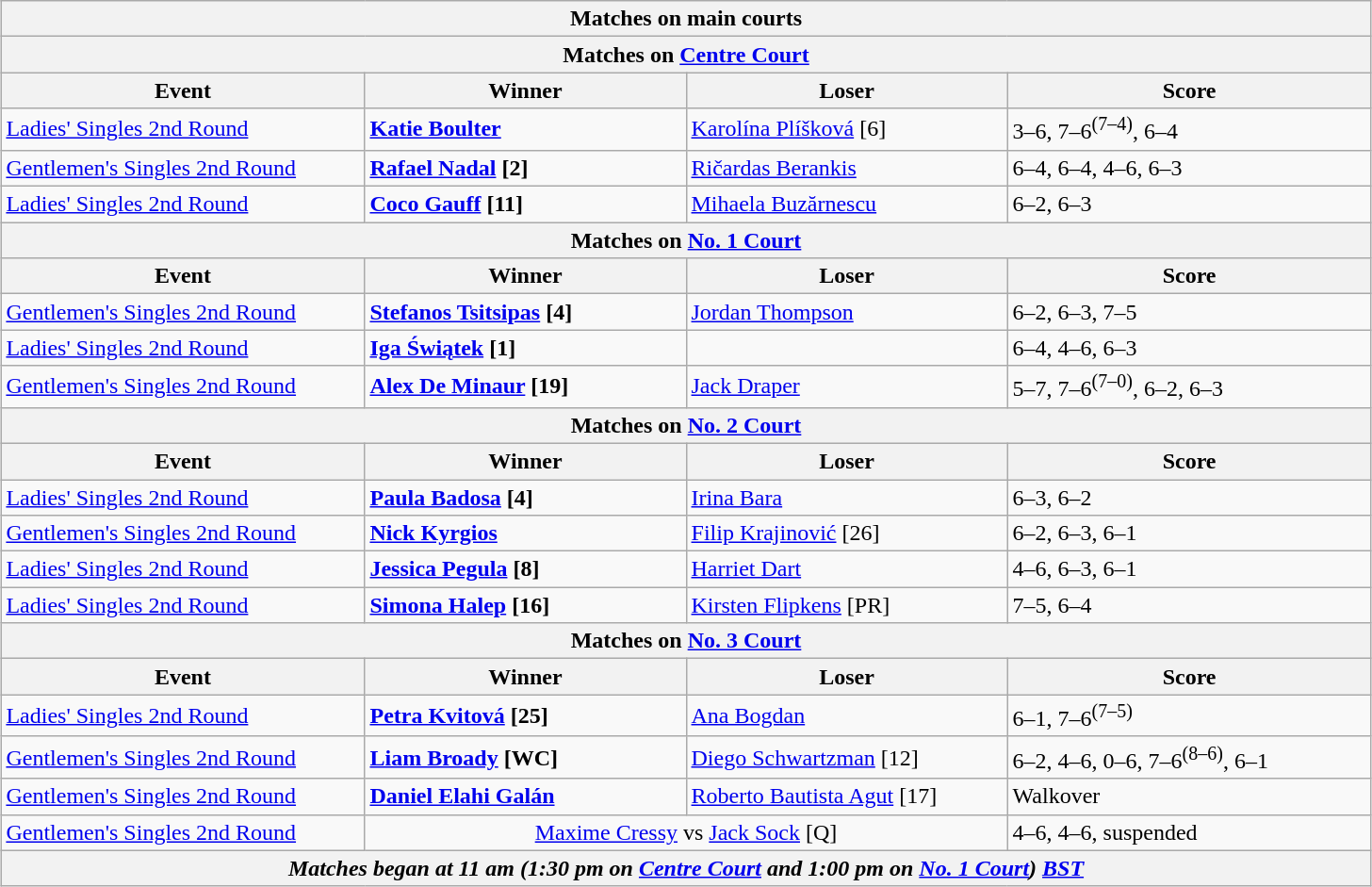<table class="wikitable collapsible uncollapsed" style="margin:auto;">
<tr>
<th colspan="4" style="white-space:nowrap;">Matches on main courts</th>
</tr>
<tr>
<th colspan="4">Matches on <a href='#'>Centre Court</a></th>
</tr>
<tr>
<th width="250">Event</th>
<th width="220">Winner</th>
<th width="220">Loser</th>
<th width="250">Score</th>
</tr>
<tr>
<td><a href='#'>Ladies' Singles 2nd Round</a></td>
<td> <strong><a href='#'>Katie Boulter</a></strong></td>
<td> <a href='#'>Karolína Plíšková</a> [6]</td>
<td>3–6, 7–6<sup>(7–4)</sup>, 6–4</td>
</tr>
<tr>
<td><a href='#'>Gentlemen's Singles 2nd Round</a></td>
<td> <strong><a href='#'>Rafael Nadal</a> [2]</strong></td>
<td> <a href='#'>Ričardas Berankis</a></td>
<td>6–4, 6–4, 4–6, 6–3</td>
</tr>
<tr>
<td><a href='#'>Ladies' Singles 2nd Round</a></td>
<td> <strong><a href='#'>Coco Gauff</a> [11]</strong></td>
<td> <a href='#'>Mihaela Buzărnescu</a></td>
<td>6–2, 6–3</td>
</tr>
<tr>
<th colspan="4">Matches on <a href='#'>No. 1 Court</a></th>
</tr>
<tr>
<th width="220">Event</th>
<th width="220">Winner</th>
<th width="220">Loser</th>
<th width="250">Score</th>
</tr>
<tr>
<td><a href='#'>Gentlemen's Singles 2nd Round</a></td>
<td> <strong><a href='#'>Stefanos Tsitsipas</a> [4]</strong></td>
<td> <a href='#'>Jordan Thompson</a></td>
<td>6–2, 6–3, 7–5</td>
</tr>
<tr>
<td><a href='#'>Ladies' Singles 2nd Round</a></td>
<td> <strong><a href='#'>Iga Świątek</a> [1]</strong></td>
<td></td>
<td>6–4, 4–6, 6–3</td>
</tr>
<tr>
<td><a href='#'>Gentlemen's Singles 2nd Round</a></td>
<td> <strong><a href='#'>Alex De Minaur</a> [19]</strong></td>
<td> <a href='#'>Jack Draper</a></td>
<td>5–7, 7–6<sup>(7–0)</sup>, 6–2, 6–3</td>
</tr>
<tr>
<th colspan="4">Matches on <a href='#'>No. 2 Court</a></th>
</tr>
<tr>
<th width="220">Event</th>
<th width="220">Winner</th>
<th width="220">Loser</th>
<th width="250">Score</th>
</tr>
<tr>
<td><a href='#'>Ladies' Singles 2nd Round</a></td>
<td> <strong><a href='#'>Paula Badosa</a> [4]</strong></td>
<td> <a href='#'>Irina Bara</a></td>
<td>6–3, 6–2</td>
</tr>
<tr>
<td><a href='#'>Gentlemen's Singles 2nd Round</a></td>
<td> <strong><a href='#'>Nick Kyrgios</a></strong></td>
<td> <a href='#'>Filip Krajinović</a> [26]</td>
<td>6–2, 6–3, 6–1</td>
</tr>
<tr>
<td><a href='#'>Ladies' Singles 2nd Round</a></td>
<td> <strong><a href='#'>Jessica Pegula</a> [8]</strong></td>
<td> <a href='#'>Harriet Dart</a></td>
<td>4–6, 6–3, 6–1</td>
</tr>
<tr>
<td><a href='#'>Ladies' Singles 2nd Round</a></td>
<td> <strong><a href='#'>Simona Halep</a> [16]</strong></td>
<td> <a href='#'>Kirsten Flipkens</a> [PR]</td>
<td>7–5, 6–4</td>
</tr>
<tr>
<th colspan="4">Matches on <a href='#'>No. 3 Court</a></th>
</tr>
<tr>
<th width="220">Event</th>
<th width="220">Winner</th>
<th width="220">Loser</th>
<th width="250">Score</th>
</tr>
<tr>
<td><a href='#'>Ladies' Singles 2nd Round</a></td>
<td> <strong><a href='#'>Petra Kvitová</a> [25]</strong></td>
<td> <a href='#'>Ana Bogdan</a></td>
<td>6–1, 7–6<sup>(7–5)</sup></td>
</tr>
<tr>
<td><a href='#'>Gentlemen's Singles 2nd Round</a></td>
<td> <strong><a href='#'>Liam Broady</a> [WC]</strong></td>
<td> <a href='#'>Diego Schwartzman</a> [12]</td>
<td>6–2, 4–6, 0–6, 7–6<sup>(8–6)</sup>, 6–1</td>
</tr>
<tr>
<td><a href='#'>Gentlemen's Singles 2nd Round</a></td>
<td> <strong><a href='#'>Daniel Elahi Galán</a></strong></td>
<td> <a href='#'>Roberto Bautista Agut</a> [17]</td>
<td>Walkover</td>
</tr>
<tr>
<td><a href='#'>Gentlemen's Singles 2nd Round</a></td>
<td colspan="2" align="center"> <a href='#'>Maxime Cressy</a> vs  <a href='#'>Jack Sock</a> [Q]</td>
<td>4–6, 4–6, suspended</td>
</tr>
<tr>
<th colspan=4><em>Matches began at 11 am (1:30 pm on <a href='#'>Centre Court</a> and 1:00 pm on <a href='#'>No. 1 Court</a>) <a href='#'>BST</a></em></th>
</tr>
</table>
